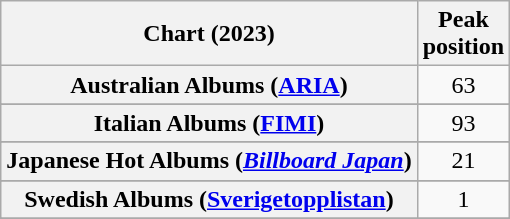<table class="wikitable sortable plainrowheaders" style="text-align:center">
<tr>
<th scope="col">Chart (2023)</th>
<th scope="col">Peak<br>position</th>
</tr>
<tr>
<th scope="row">Australian Albums (<a href='#'>ARIA</a>)</th>
<td>63</td>
</tr>
<tr>
</tr>
<tr>
</tr>
<tr>
</tr>
<tr>
</tr>
<tr>
</tr>
<tr>
</tr>
<tr>
</tr>
<tr>
</tr>
<tr>
</tr>
<tr>
<th scope="row">Italian Albums (<a href='#'>FIMI</a>)</th>
<td>93</td>
</tr>
<tr>
</tr>
<tr>
<th scope="row">Japanese Hot Albums (<em><a href='#'>Billboard Japan</a></em>)</th>
<td>21</td>
</tr>
<tr>
</tr>
<tr>
</tr>
<tr>
</tr>
<tr>
<th scope="row">Swedish Albums (<a href='#'>Sverigetopplistan</a>)</th>
<td>1</td>
</tr>
<tr>
</tr>
<tr>
</tr>
<tr>
</tr>
<tr>
</tr>
<tr>
</tr>
<tr>
</tr>
<tr>
</tr>
<tr>
</tr>
</table>
